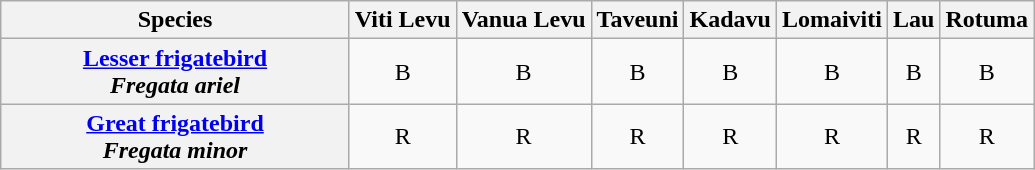<table class="wikitable" style="text-align:center">
<tr>
<th width="225">Species</th>
<th>Viti Levu</th>
<th>Vanua Levu</th>
<th>Taveuni</th>
<th>Kadavu</th>
<th>Lomaiviti</th>
<th>Lau</th>
<th>Rotuma</th>
</tr>
<tr>
<th><a href='#'>Lesser frigatebird</a><br><em>Fregata ariel</em></th>
<td>B</td>
<td>B</td>
<td>B</td>
<td>B</td>
<td>B</td>
<td>B</td>
<td>B</td>
</tr>
<tr>
<th><a href='#'>Great frigatebird</a><br><em>Fregata minor</em></th>
<td>R</td>
<td>R</td>
<td>R</td>
<td>R</td>
<td>R</td>
<td>R</td>
<td>R</td>
</tr>
</table>
